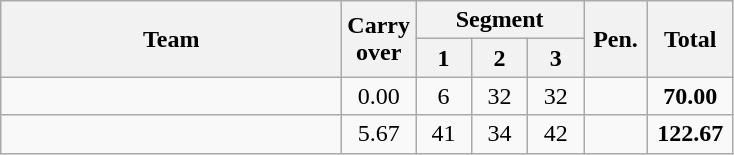<table class=wikitable style="text-align:center">
<tr>
<th rowspan="2" width=220>Team</th>
<th rowspan=2 width=40>Carry over</th>
<th colspan=3>Segment</th>
<th rowspan=2 width=35>Pen.</th>
<th rowspan=2 width=50>Total</th>
</tr>
<tr>
<th width=30>1</th>
<th width=30>2</th>
<th width=30>3</th>
</tr>
<tr>
<td align=left></td>
<td>0.00</td>
<td>6</td>
<td>32</td>
<td>32</td>
<td></td>
<td><strong>70.00</strong></td>
</tr>
<tr>
<td align=left><strong></strong></td>
<td>5.67</td>
<td>41</td>
<td>34</td>
<td>42</td>
<td></td>
<td><strong>122.67</strong></td>
</tr>
</table>
